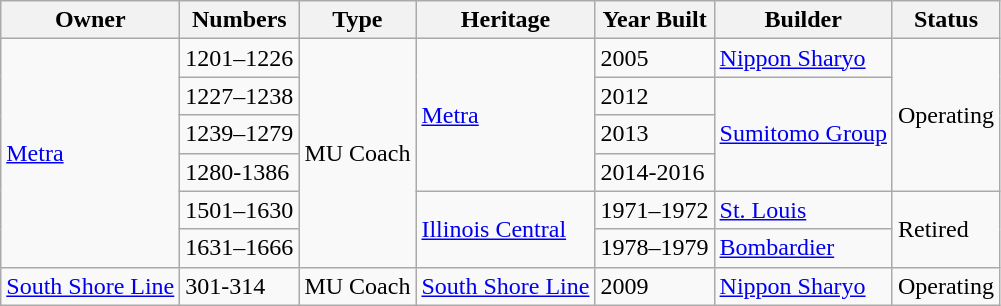<table class="wikitable sortable">
<tr>
<th>Owner</th>
<th>Numbers</th>
<th>Type</th>
<th>Heritage</th>
<th>Year Built</th>
<th>Builder</th>
<th>Status</th>
</tr>
<tr>
<td rowspan="6"><a href='#'>Metra</a></td>
<td>1201–1226</td>
<td rowspan="6">MU Coach</td>
<td rowspan="4"><a href='#'>Metra</a></td>
<td>2005</td>
<td><a href='#'>Nippon Sharyo</a></td>
<td rowspan="4">Operating</td>
</tr>
<tr>
<td>1227–1238</td>
<td>2012</td>
<td rowspan="3"><a href='#'>Sumitomo Group</a></td>
</tr>
<tr>
<td>1239–1279</td>
<td>2013</td>
</tr>
<tr>
<td>1280-1386</td>
<td>2014-2016</td>
</tr>
<tr>
<td>1501–1630</td>
<td rowspan="2"><a href='#'>Illinois Central</a></td>
<td>1971–1972</td>
<td><a href='#'>St. Louis</a></td>
<td rowspan="2">Retired</td>
</tr>
<tr>
<td>1631–1666</td>
<td>1978–1979</td>
<td><a href='#'>Bombardier</a></td>
</tr>
<tr>
<td><a href='#'>South Shore Line</a></td>
<td>301-314</td>
<td>MU Coach</td>
<td><a href='#'>South Shore Line</a></td>
<td>2009</td>
<td><a href='#'>Nippon Sharyo</a></td>
<td>Operating</td>
</tr>
</table>
